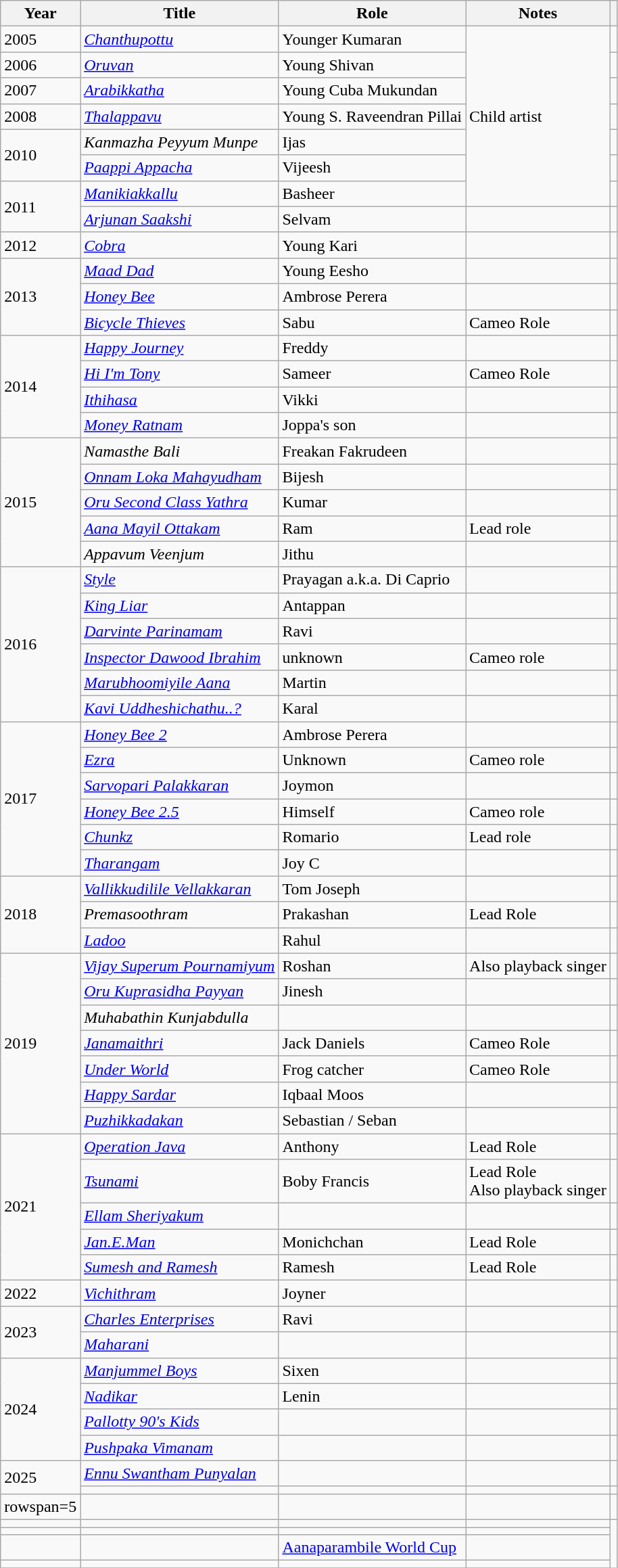<table class="wikitable sortable">
<tr>
<th>Year</th>
<th>Title</th>
<th>Role</th>
<th class="unsortable">Notes</th>
<th scope="col" class="unsortable" ></th>
</tr>
<tr>
<td>2005</td>
<td><em><a href='#'>Chanthupottu</a></em></td>
<td>Younger Kumaran</td>
<td rowspan="7">Child artist</td>
<td></td>
</tr>
<tr>
<td>2006</td>
<td><em><a href='#'>Oruvan</a></em></td>
<td>Young Shivan</td>
<td></td>
</tr>
<tr>
<td>2007</td>
<td><em><a href='#'>Arabikkatha</a></em></td>
<td>Young Cuba Mukundan</td>
<td></td>
</tr>
<tr>
<td>2008</td>
<td><em><a href='#'>Thalappavu</a></em></td>
<td>Young S. Raveendran Pillai</td>
<td></td>
</tr>
<tr>
<td rowspan="2">2010</td>
<td><em>Kanmazha Peyyum Munpe</em></td>
<td>Ijas</td>
<td></td>
</tr>
<tr>
<td><em><a href='#'>Paappi Appacha</a></em></td>
<td>Vijeesh</td>
<td></td>
</tr>
<tr>
<td rowspan="2">2011</td>
<td><em><a href='#'>Manikiakkallu</a></em></td>
<td>Basheer</td>
<td></td>
</tr>
<tr>
<td><em><a href='#'>Arjunan Saakshi</a></em></td>
<td>Selvam</td>
<td></td>
<td></td>
</tr>
<tr>
<td>2012</td>
<td><em><a href='#'>Cobra</a></em></td>
<td>Young Kari</td>
<td></td>
<td></td>
</tr>
<tr>
<td rowspan="3">2013</td>
<td><em><a href='#'>Maad Dad</a></em></td>
<td>Young Eesho</td>
<td></td>
<td></td>
</tr>
<tr>
<td><em><a href='#'>Honey Bee</a></em></td>
<td>Ambrose Perera</td>
<td></td>
<td></td>
</tr>
<tr>
<td><em><a href='#'>Bicycle Thieves</a></em></td>
<td>Sabu</td>
<td>Cameo Role</td>
<td></td>
</tr>
<tr>
<td rowspan="4">2014</td>
<td><a href='#'><em>Happy Journey</em></a></td>
<td>Freddy</td>
<td></td>
<td></td>
</tr>
<tr>
<td><em><a href='#'>Hi I'm Tony</a></em></td>
<td>Sameer</td>
<td>Cameo Role</td>
<td></td>
</tr>
<tr>
<td><em><a href='#'>Ithihasa</a></em></td>
<td>Vikki</td>
<td></td>
<td></td>
</tr>
<tr>
<td><em><a href='#'>Money Ratnam</a></em></td>
<td>Joppa's son</td>
<td></td>
<td></td>
</tr>
<tr>
<td rowspan="5">2015</td>
<td><em>Namasthe Bali</em></td>
<td>Freakan Fakrudeen</td>
<td></td>
<td></td>
</tr>
<tr>
<td><em><a href='#'>Onnam Loka Mahayudham</a></em></td>
<td>Bijesh</td>
<td></td>
<td></td>
</tr>
<tr>
<td><em><a href='#'>Oru Second Class Yathra</a></em></td>
<td>Kumar</td>
<td></td>
<td></td>
</tr>
<tr>
<td><em><a href='#'>Aana Mayil Ottakam</a></em></td>
<td>Ram</td>
<td>Lead role</td>
<td></td>
</tr>
<tr>
<td><em>Appavum Veenjum</em></td>
<td>Jithu</td>
<td></td>
<td></td>
</tr>
<tr>
<td rowspan="6">2016</td>
<td><a href='#'><em>Style</em></a></td>
<td>Prayagan a.k.a. Di Caprio</td>
<td></td>
<td></td>
</tr>
<tr>
<td><em><a href='#'>King Liar</a></em></td>
<td>Antappan</td>
<td></td>
<td></td>
</tr>
<tr>
<td><em><a href='#'>Darvinte Parinamam</a></em></td>
<td>Ravi</td>
<td></td>
<td></td>
</tr>
<tr>
<td><em><a href='#'>Inspector Dawood Ibrahim</a></em></td>
<td>unknown</td>
<td>Cameo role</td>
<td></td>
</tr>
<tr>
<td><em><a href='#'>Marubhoomiyile Aana</a></em></td>
<td>Martin</td>
<td></td>
<td></td>
</tr>
<tr>
<td><em><a href='#'>Kavi Uddheshichathu..?</a></em></td>
<td>Karal</td>
<td></td>
<td></td>
</tr>
<tr>
<td rowspan="6">2017</td>
<td><a href='#'><em>Honey Bee 2</em></a></td>
<td>Ambrose Perera</td>
<td></td>
<td></td>
</tr>
<tr>
<td><a href='#'><em>Ezra</em></a></td>
<td>Unknown</td>
<td>Cameo role</td>
<td></td>
</tr>
<tr>
<td><em><a href='#'>Sarvopari Palakkaran</a></em></td>
<td>Joymon</td>
<td></td>
<td></td>
</tr>
<tr>
<td><em><a href='#'>Honey Bee 2.5</a></em></td>
<td>Himself</td>
<td>Cameo role</td>
<td></td>
</tr>
<tr>
<td><em><a href='#'>Chunkz</a></em></td>
<td>Romario</td>
<td>Lead role</td>
<td></td>
</tr>
<tr>
<td><em><a href='#'>Tharangam</a></em></td>
<td>Joy C</td>
<td></td>
<td></td>
</tr>
<tr>
<td rowspan="3">2018</td>
<td><em><a href='#'>Vallikkudilile Vellakkaran</a></em></td>
<td>Tom Joseph</td>
<td></td>
<td></td>
</tr>
<tr>
<td><em>Premasoothram</em></td>
<td>Prakashan</td>
<td>Lead Role</td>
<td></td>
</tr>
<tr>
<td><em><a href='#'>Ladoo</a></em></td>
<td>Rahul</td>
<td></td>
<td></td>
</tr>
<tr>
<td rowspan="7">2019</td>
<td><em><a href='#'>Vijay Superum Pournamiyum</a></em></td>
<td>Roshan</td>
<td>Also playback singer</td>
<td></td>
</tr>
<tr>
<td><em><a href='#'>Oru Kuprasidha Payyan</a></em></td>
<td>Jinesh</td>
<td></td>
<td></td>
</tr>
<tr>
<td><em>Muhabathin Kunjabdulla</em></td>
<td></td>
<td></td>
<td></td>
</tr>
<tr>
<td><em><a href='#'>Janamaithri</a></em></td>
<td>Jack Daniels</td>
<td>Cameo Role</td>
<td></td>
</tr>
<tr>
<td><em><a href='#'>Under World</a></em></td>
<td>Frog catcher</td>
<td>Cameo Role</td>
<td></td>
</tr>
<tr>
<td><em><a href='#'>Happy Sardar</a></em></td>
<td>Iqbaal Moos</td>
<td></td>
<td></td>
</tr>
<tr>
<td><em><a href='#'>Puzhikkadakan</a></em></td>
<td>Sebastian / Seban</td>
<td></td>
<td></td>
</tr>
<tr>
<td rowspan="5">2021</td>
<td><em><a href='#'>Operation Java</a></em></td>
<td>Anthony</td>
<td>Lead Role</td>
<td></td>
</tr>
<tr>
<td><em><a href='#'>Tsunami</a></em></td>
<td>Boby Francis</td>
<td>Lead Role<br>Also playback singer</td>
<td></td>
</tr>
<tr>
<td><em><a href='#'>Ellam Sheriyakum</a></em></td>
<td></td>
<td></td>
<td></td>
</tr>
<tr>
<td><em><a href='#'>Jan.E.Man</a></em></td>
<td>Monichchan</td>
<td>Lead Role</td>
<td></td>
</tr>
<tr>
<td><em><a href='#'>Sumesh and Ramesh</a></em></td>
<td>Ramesh</td>
<td>Lead Role</td>
<td></td>
</tr>
<tr>
<td>2022</td>
<td><em><a href='#'>Vichithram</a></em></td>
<td>Joyner</td>
<td></td>
<td></td>
</tr>
<tr>
<td rowspan=2>2023</td>
<td><em><a href='#'>Charles Enterprises</a></em></td>
<td>Ravi</td>
<td></td>
<td></td>
</tr>
<tr>
<td><em><a href='#'>Maharani</a></em></td>
<td></td>
<td></td>
<td></td>
</tr>
<tr>
<td rowspan=4>2024</td>
<td><em><a href='#'>Manjummel Boys</a></em></td>
<td>Sixen</td>
<td></td>
<td></td>
</tr>
<tr>
<td><em><a href='#'>Nadikar</a></em></td>
<td>Lenin</td>
<td></td>
<td></td>
</tr>
<tr>
<td><em><a href='#'>Pallotty 90's Kids</a></em></td>
<td></td>
<td></td>
<td></td>
</tr>
<tr>
<td><em><a href='#'> Pushpaka Vimanam</a></em></td>
<td></td>
<td></td>
<td></td>
</tr>
<tr>
<td rowspan=2>2025</td>
<td><em><a href='#'>Ennu Swantham Punyalan</a></em></td>
<td></td>
<td></td>
<td></td>
</tr>
<tr>
<td></td>
<td></td>
<td></td>
<td></td>
</tr>
<tr>
<td>rowspan=5 </td>
<td></td>
<td></td>
<td></td>
<td></td>
</tr>
<tr>
<td></td>
<td></td>
<td></td>
<td></td>
</tr>
<tr>
<td></td>
<td></td>
<td></td>
<td></td>
</tr>
<tr>
<td></td>
<td></td>
<td><a href='#'>Aanaparambile World Cup</a></td>
<td></td>
</tr>
<tr>
<td></td>
<td></td>
<td></td>
<td></td>
</tr>
<tr>
</tr>
</table>
